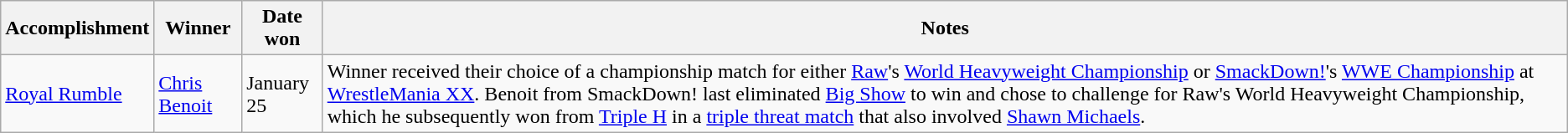<table class="wikitable">
<tr>
<th>Accomplishment</th>
<th>Winner</th>
<th>Date won</th>
<th>Notes</th>
</tr>
<tr>
<td><a href='#'>Royal Rumble</a></td>
<td><a href='#'>Chris Benoit</a></td>
<td>January 25</td>
<td>Winner received their choice of a championship match for either <a href='#'>Raw</a>'s <a href='#'>World Heavyweight Championship</a> or <a href='#'>SmackDown!</a>'s <a href='#'>WWE Championship</a> at <a href='#'>WrestleMania XX</a>. Benoit from SmackDown! last eliminated <a href='#'>Big Show</a> to win and chose to challenge for Raw's World Heavyweight Championship, which he subsequently won from <a href='#'>Triple H</a> in a <a href='#'>triple threat match</a> that also involved <a href='#'>Shawn Michaels</a>.</td>
</tr>
</table>
